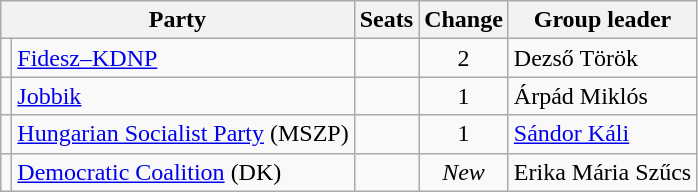<table class="wikitable">
<tr>
<th colspan=2>Party</th>
<th>Seats</th>
<th>Change</th>
<th>Group leader</th>
</tr>
<tr>
<td bgcolor=></td>
<td><a href='#'>Fidesz–KDNP</a></td>
<td style="text-align:center"></td>
<td align="center"> 2</td>
<td>Dezső Török</td>
</tr>
<tr>
<td bgcolor=></td>
<td><a href='#'>Jobbik</a></td>
<td style="text-align:center"></td>
<td align="center"> 1</td>
<td>Árpád Miklós</td>
</tr>
<tr>
<td bgcolor=></td>
<td><a href='#'>Hungarian Socialist Party</a> (MSZP)</td>
<td style="text-align:center"></td>
<td align="center"> 1</td>
<td><a href='#'>Sándor Káli</a></td>
</tr>
<tr>
<td bgcolor=></td>
<td><a href='#'>Democratic Coalition</a> (DK)</td>
<td style="text-align:center"></td>
<td align="center"><em>New</em></td>
<td>Erika Mária Szűcs</td>
</tr>
</table>
